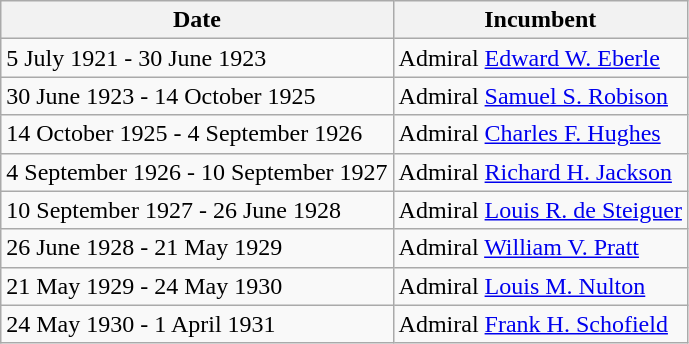<table class=wikitable>
<tr>
<th>Date</th>
<th>Incumbent</th>
</tr>
<tr>
<td>5 July 1921 - 30 June 1923</td>
<td>Admiral <a href='#'>Edward W. Eberle</a></td>
</tr>
<tr>
<td>30 June 1923 - 14 October 1925</td>
<td>Admiral <a href='#'>Samuel S. Robison</a></td>
</tr>
<tr>
<td>14 October 1925 - 4 September 1926</td>
<td>Admiral <a href='#'>Charles F. Hughes</a></td>
</tr>
<tr>
<td>4 September 1926 - 10 September 1927</td>
<td>Admiral <a href='#'>Richard H. Jackson</a></td>
</tr>
<tr>
<td>10 September 1927 - 26 June 1928</td>
<td>Admiral <a href='#'>Louis R. de Steiguer</a></td>
</tr>
<tr>
<td>26 June 1928 - 21 May 1929</td>
<td>Admiral <a href='#'>William V. Pratt</a></td>
</tr>
<tr>
<td>21 May 1929 - 24 May 1930</td>
<td>Admiral <a href='#'>Louis M. Nulton</a></td>
</tr>
<tr>
<td>24 May 1930 - 1 April 1931</td>
<td>Admiral <a href='#'>Frank H. Schofield</a></td>
</tr>
</table>
